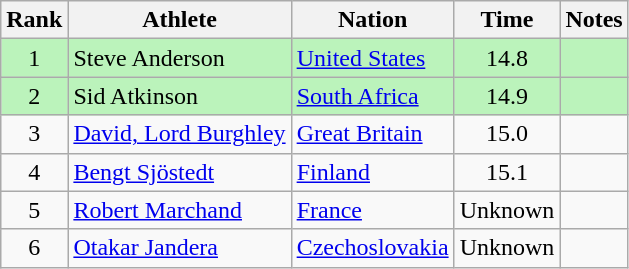<table class="wikitable sortable" style="text-align:center">
<tr>
<th>Rank</th>
<th>Athlete</th>
<th>Nation</th>
<th>Time</th>
<th>Notes</th>
</tr>
<tr bgcolor=bbf3bb>
<td>1</td>
<td align=left>Steve Anderson</td>
<td align=left><a href='#'>United States</a></td>
<td>14.8</td>
<td></td>
</tr>
<tr bgcolor=bbf3bb>
<td>2</td>
<td align=left>Sid Atkinson</td>
<td align=left><a href='#'>South Africa</a></td>
<td>14.9</td>
<td></td>
</tr>
<tr>
<td>3</td>
<td align=left><a href='#'>David, Lord Burghley</a></td>
<td align=left><a href='#'>Great Britain</a></td>
<td>15.0</td>
<td></td>
</tr>
<tr>
<td>4</td>
<td align=left><a href='#'>Bengt Sjöstedt</a></td>
<td align=left><a href='#'>Finland</a></td>
<td>15.1</td>
<td></td>
</tr>
<tr>
<td>5</td>
<td align=left><a href='#'>Robert Marchand</a></td>
<td align=left><a href='#'>France</a></td>
<td>Unknown</td>
<td></td>
</tr>
<tr>
<td>6</td>
<td align=left><a href='#'>Otakar Jandera</a></td>
<td align=left><a href='#'>Czechoslovakia</a></td>
<td>Unknown</td>
<td></td>
</tr>
</table>
